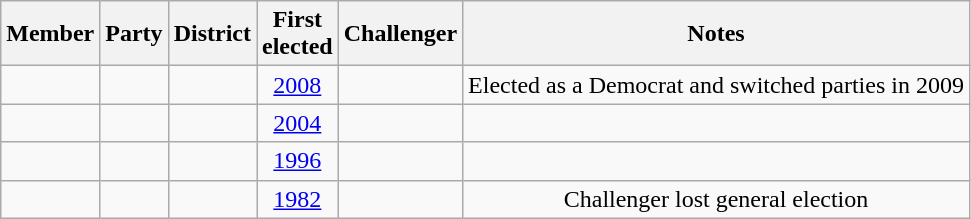<table class="wikitable sortable" style=text-align:center>
<tr>
<th>Member</th>
<th>Party</th>
<th>District</th>
<th>First<br>elected</th>
<th>Challenger</th>
<th>Notes</th>
</tr>
<tr>
<td></td>
<td></td>
<td></td>
<td><a href='#'>2008</a></td>
<td></td>
<td>Elected as a Democrat and switched parties in 2009</td>
</tr>
<tr>
<td></td>
<td></td>
<td></td>
<td><a href='#'>2004</a></td>
<td></td>
<td></td>
</tr>
<tr>
<td></td>
<td></td>
<td></td>
<td><a href='#'>1996</a></td>
<td></td>
<td></td>
</tr>
<tr>
<td></td>
<td></td>
<td></td>
<td><a href='#'>1982</a></td>
<td></td>
<td>Challenger lost general election</td>
</tr>
</table>
